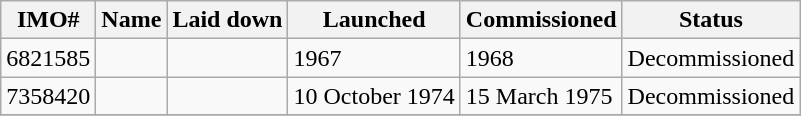<table class="wikitable">
<tr>
<th>IMO#</th>
<th>Name</th>
<th>Laid down</th>
<th>Launched</th>
<th>Commissioned</th>
<th>Status</th>
</tr>
<tr>
<td>6821585</td>
<td></td>
<td></td>
<td>1967</td>
<td>1968</td>
<td>Decommissioned</td>
</tr>
<tr>
<td>7358420</td>
<td></td>
<td></td>
<td>10 October 1974</td>
<td>15 March 1975</td>
<td>Decommissioned</td>
</tr>
<tr>
</tr>
</table>
